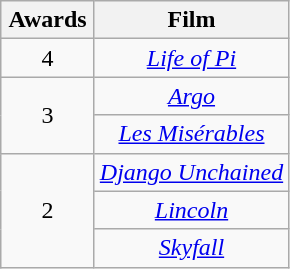<table class="wikitable" style="text-align:center;">
<tr>
<th scope="col" width="55">Awards</th>
<th scope="col" align="center">Film</th>
</tr>
<tr>
<td style="text-align: center;">4</td>
<td><em><a href='#'>Life of Pi</a></em></td>
</tr>
<tr>
<td rowspan=2 style="text-align:center">3</td>
<td><em><a href='#'>Argo</a></em></td>
</tr>
<tr>
<td><em><a href='#'>Les Misérables</a></em></td>
</tr>
<tr>
<td rowspan=3 style="text-align:center">2</td>
<td><em><a href='#'>Django Unchained</a></em></td>
</tr>
<tr>
<td><em><a href='#'>Lincoln</a></em></td>
</tr>
<tr>
<td><em><a href='#'>Skyfall</a></em></td>
</tr>
</table>
